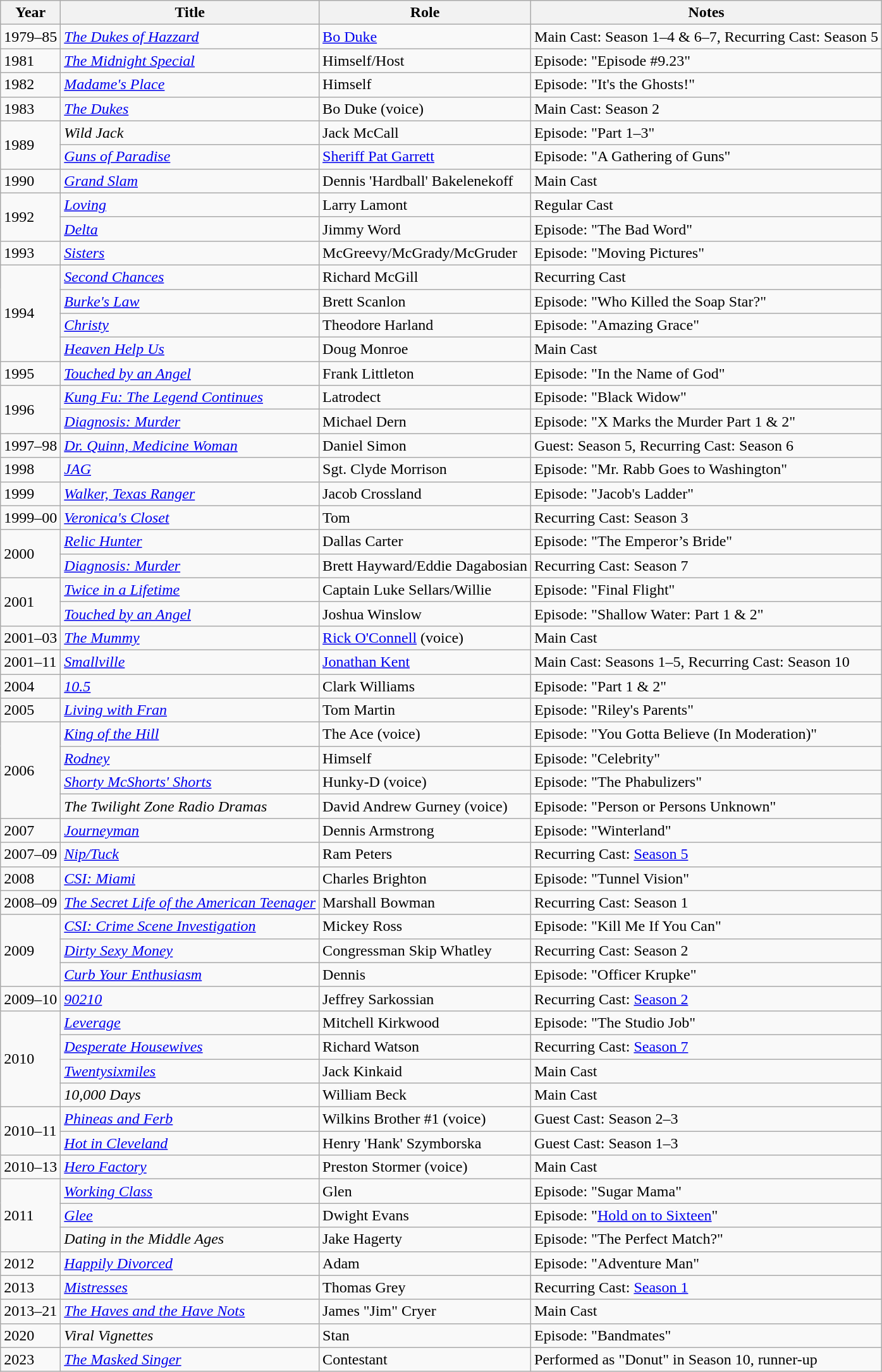<table class="wikitable sortable plainrowheaders">
<tr>
<th>Year</th>
<th>Title</th>
<th>Role</th>
<th>Notes</th>
</tr>
<tr>
<td>1979–85</td>
<td><em><a href='#'>The Dukes of Hazzard</a></em></td>
<td><a href='#'>Bo Duke</a></td>
<td>Main Cast: Season 1–4 & 6–7, Recurring Cast: Season 5</td>
</tr>
<tr>
<td>1981</td>
<td><em><a href='#'>The Midnight Special</a></em></td>
<td>Himself/Host</td>
<td>Episode: "Episode #9.23"</td>
</tr>
<tr>
<td>1982</td>
<td><em><a href='#'>Madame's Place</a></em></td>
<td>Himself</td>
<td>Episode: "It's the Ghosts!"</td>
</tr>
<tr>
<td>1983</td>
<td><em><a href='#'>The Dukes</a></em></td>
<td>Bo Duke (voice)</td>
<td>Main Cast: Season 2</td>
</tr>
<tr>
<td rowspan="2">1989</td>
<td><em>Wild Jack</em></td>
<td>Jack McCall</td>
<td>Episode: "Part 1–3"</td>
</tr>
<tr>
<td><em><a href='#'>Guns of Paradise</a></em></td>
<td><a href='#'>Sheriff Pat Garrett</a></td>
<td>Episode: "A Gathering of Guns"</td>
</tr>
<tr>
<td>1990</td>
<td><em><a href='#'>Grand Slam</a></em></td>
<td>Dennis 'Hardball' Bakelenekoff</td>
<td>Main Cast</td>
</tr>
<tr>
<td rowspan="2">1992</td>
<td><em><a href='#'>Loving</a></em></td>
<td>Larry Lamont</td>
<td>Regular Cast</td>
</tr>
<tr>
<td><em><a href='#'>Delta</a></em></td>
<td>Jimmy Word</td>
<td>Episode: "The Bad Word"</td>
</tr>
<tr>
<td rowspan="1">1993</td>
<td><em><a href='#'>Sisters</a></em></td>
<td>McGreevy/McGrady/McGruder</td>
<td>Episode: "Moving Pictures"</td>
</tr>
<tr>
<td rowspan="4">1994</td>
<td><em><a href='#'>Second Chances</a></em></td>
<td>Richard McGill</td>
<td>Recurring Cast</td>
</tr>
<tr>
<td><em><a href='#'>Burke's Law</a></em></td>
<td>Brett Scanlon</td>
<td>Episode: "Who Killed the Soap Star?"</td>
</tr>
<tr>
<td><em><a href='#'>Christy</a></em></td>
<td>Theodore Harland</td>
<td>Episode: "Amazing Grace"</td>
</tr>
<tr>
<td><em><a href='#'>Heaven Help Us</a></em></td>
<td>Doug Monroe</td>
<td>Main Cast</td>
</tr>
<tr>
<td>1995</td>
<td><em><a href='#'>Touched by an Angel</a></em></td>
<td>Frank Littleton</td>
<td>Episode: "In the Name of God"</td>
</tr>
<tr>
<td rowspan="2">1996</td>
<td><em><a href='#'>Kung Fu: The Legend Continues</a></em></td>
<td>Latrodect</td>
<td>Episode: "Black Widow"</td>
</tr>
<tr>
<td><em><a href='#'>Diagnosis: Murder</a></em></td>
<td>Michael Dern</td>
<td>Episode: "X Marks the Murder Part 1 & 2"</td>
</tr>
<tr>
<td>1997–98</td>
<td><em><a href='#'>Dr. Quinn, Medicine Woman</a></em></td>
<td>Daniel Simon</td>
<td>Guest: Season 5, Recurring Cast: Season 6</td>
</tr>
<tr>
<td>1998</td>
<td><em><a href='#'>JAG</a></em></td>
<td>Sgt. Clyde Morrison</td>
<td>Episode: "Mr. Rabb Goes to Washington"</td>
</tr>
<tr>
<td>1999</td>
<td><em><a href='#'>Walker, Texas Ranger</a></em></td>
<td>Jacob Crossland</td>
<td>Episode: "Jacob's Ladder"</td>
</tr>
<tr>
<td>1999–00</td>
<td><em><a href='#'>Veronica's Closet</a></em></td>
<td>Tom</td>
<td>Recurring Cast: Season 3</td>
</tr>
<tr>
<td rowspan="2">2000</td>
<td><em><a href='#'>Relic Hunter</a></em></td>
<td>Dallas Carter</td>
<td>Episode: "The Emperor’s Bride"</td>
</tr>
<tr>
<td><em><a href='#'>Diagnosis: Murder</a></em></td>
<td>Brett Hayward/Eddie Dagabosian</td>
<td>Recurring Cast: Season 7</td>
</tr>
<tr>
<td rowspan="2">2001</td>
<td><em><a href='#'>Twice in a Lifetime</a></em></td>
<td>Captain Luke Sellars/Willie</td>
<td>Episode: "Final Flight"</td>
</tr>
<tr>
<td><em><a href='#'>Touched by an Angel</a></em></td>
<td>Joshua Winslow</td>
<td>Episode: "Shallow Water: Part 1 & 2"</td>
</tr>
<tr>
<td>2001–03</td>
<td><em><a href='#'>The Mummy</a></em></td>
<td><a href='#'>Rick O'Connell</a> (voice)</td>
<td>Main Cast</td>
</tr>
<tr>
<td>2001–11</td>
<td><em><a href='#'>Smallville</a></em></td>
<td><a href='#'>Jonathan Kent</a></td>
<td>Main Cast: Seasons 1–5, Recurring Cast: Season 10</td>
</tr>
<tr>
<td>2004</td>
<td><em><a href='#'>10.5</a></em></td>
<td>Clark Williams</td>
<td>Episode: "Part 1 & 2"</td>
</tr>
<tr>
<td>2005</td>
<td><em><a href='#'>Living with Fran</a></em></td>
<td>Tom Martin</td>
<td>Episode: "Riley's Parents"</td>
</tr>
<tr>
<td rowspan="4">2006</td>
<td><em><a href='#'>King of the Hill</a></em></td>
<td>The Ace (voice)</td>
<td>Episode: "You Gotta Believe (In Moderation)"</td>
</tr>
<tr>
<td><em><a href='#'>Rodney</a></em></td>
<td>Himself</td>
<td>Episode: "Celebrity"</td>
</tr>
<tr>
<td><em><a href='#'>Shorty McShorts' Shorts</a></em></td>
<td>Hunky-D (voice)</td>
<td>Episode: "The Phabulizers"</td>
</tr>
<tr>
<td><em>The Twilight Zone Radio Dramas</em></td>
<td>David Andrew Gurney (voice)</td>
<td>Episode: "Person or Persons Unknown"</td>
</tr>
<tr>
<td>2007</td>
<td><em><a href='#'>Journeyman</a></em></td>
<td>Dennis Armstrong</td>
<td>Episode: "Winterland"</td>
</tr>
<tr>
<td>2007–09</td>
<td><em><a href='#'>Nip/Tuck</a></em></td>
<td>Ram Peters</td>
<td>Recurring Cast: <a href='#'>Season 5</a></td>
</tr>
<tr>
<td>2008</td>
<td><em><a href='#'>CSI: Miami</a></em></td>
<td>Charles Brighton</td>
<td>Episode: "Tunnel Vision"</td>
</tr>
<tr>
<td>2008–09</td>
<td><em><a href='#'>The Secret Life of the American Teenager</a></em></td>
<td>Marshall Bowman</td>
<td>Recurring Cast: Season 1</td>
</tr>
<tr>
<td rowspan="3">2009</td>
<td><em><a href='#'>CSI: Crime Scene Investigation</a></em></td>
<td>Mickey Ross</td>
<td>Episode: "Kill Me If You Can"</td>
</tr>
<tr>
<td><em><a href='#'>Dirty Sexy Money</a></em></td>
<td>Congressman Skip Whatley</td>
<td>Recurring Cast: Season 2</td>
</tr>
<tr>
<td><em><a href='#'>Curb Your Enthusiasm</a></em></td>
<td>Dennis</td>
<td>Episode: "Officer Krupke"</td>
</tr>
<tr>
<td>2009–10</td>
<td><em><a href='#'>90210</a></em></td>
<td>Jeffrey Sarkossian</td>
<td>Recurring Cast: <a href='#'>Season 2</a></td>
</tr>
<tr>
<td rowspan="4">2010</td>
<td><em><a href='#'>Leverage</a></em></td>
<td>Mitchell Kirkwood</td>
<td>Episode: "The Studio Job"</td>
</tr>
<tr>
<td><em><a href='#'>Desperate Housewives</a></em></td>
<td>Richard Watson</td>
<td>Recurring Cast: <a href='#'>Season 7</a></td>
</tr>
<tr>
<td><em><a href='#'>Twentysixmiles</a></em></td>
<td>Jack Kinkaid</td>
<td>Main Cast</td>
</tr>
<tr>
<td><em>10,000 Days</em></td>
<td>William Beck</td>
<td>Main Cast</td>
</tr>
<tr>
<td rowspan="2">2010–11</td>
<td><em><a href='#'>Phineas and Ferb</a></em></td>
<td>Wilkins Brother #1 (voice)</td>
<td>Guest Cast: Season 2–3</td>
</tr>
<tr>
<td><em><a href='#'>Hot in Cleveland</a></em></td>
<td>Henry 'Hank' Szymborska</td>
<td>Guest Cast: Season 1–3</td>
</tr>
<tr>
<td>2010–13</td>
<td><em><a href='#'>Hero Factory</a></em></td>
<td>Preston Stormer (voice)</td>
<td>Main Cast</td>
</tr>
<tr>
<td rowspan="3">2011</td>
<td><em><a href='#'>Working Class</a></em></td>
<td>Glen</td>
<td>Episode: "Sugar Mama"</td>
</tr>
<tr>
<td><em><a href='#'>Glee</a></em></td>
<td>Dwight Evans</td>
<td>Episode: "<a href='#'>Hold on to Sixteen</a>"</td>
</tr>
<tr>
<td><em>Dating in the Middle Ages</em></td>
<td>Jake Hagerty</td>
<td>Episode: "The Perfect Match?"</td>
</tr>
<tr>
<td>2012</td>
<td><em><a href='#'>Happily Divorced</a></em></td>
<td>Adam</td>
<td>Episode: "Adventure Man"</td>
</tr>
<tr>
<td>2013</td>
<td><em><a href='#'>Mistresses</a></em></td>
<td>Thomas Grey</td>
<td>Recurring Cast: <a href='#'>Season 1</a></td>
</tr>
<tr>
<td>2013–21</td>
<td><em><a href='#'>The Haves and the Have Nots</a></em></td>
<td>James "Jim" Cryer</td>
<td>Main Cast</td>
</tr>
<tr>
<td>2020</td>
<td><em>Viral Vignettes</em></td>
<td>Stan</td>
<td>Episode: "Bandmates"</td>
</tr>
<tr>
<td>2023</td>
<td><em><a href='#'>The Masked Singer</a></em></td>
<td>Contestant</td>
<td>Performed as "Donut" in Season 10, runner-up</td>
</tr>
</table>
